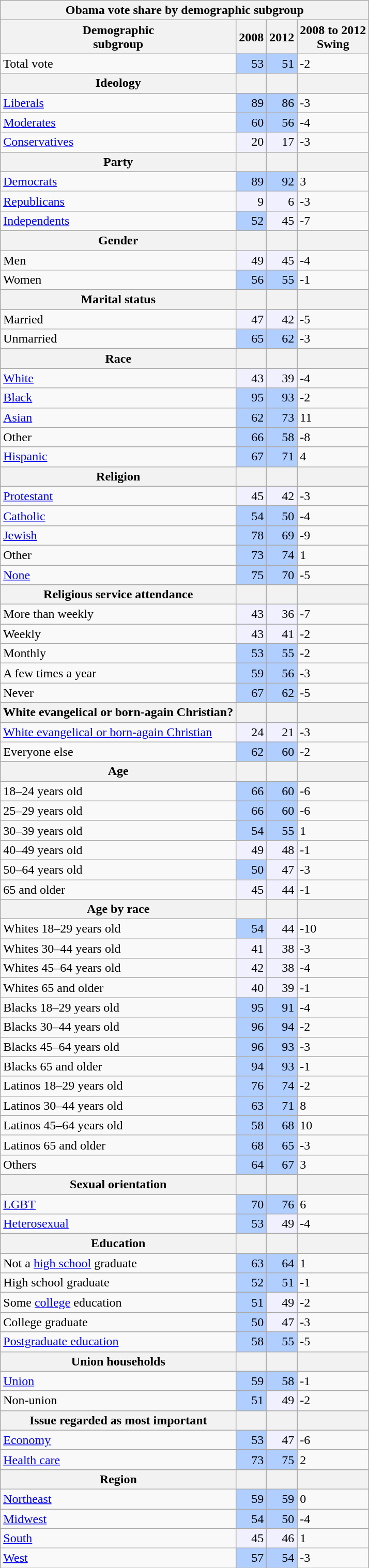<table class="wikitable sortable">
<tr>
<th colspan="4">Obama vote share by demographic subgroup</th>
</tr>
<tr>
<th>Demographic<br>subgroup</th>
<th>2008</th>
<th>2012</th>
<th>2008 to 2012<br>Swing</th>
</tr>
<tr>
<td>Total vote</td>
<td style="text-align:right; background:#b0ceff;">53</td>
<td style="text-align:right; background:#b0ceff;">51</td>
<td>-2</td>
</tr>
<tr>
<th>Ideology</th>
<th></th>
<th></th>
<th></th>
</tr>
<tr>
<td><a href='#'>Liberals</a></td>
<td style="text-align:right; background:#b0ceff;">89</td>
<td style="text-align:right; background:#b0ceff;">86</td>
<td>-3</td>
</tr>
<tr>
<td><a href='#'>Moderates</a></td>
<td style="text-align:right; background:#b0ceff;">60</td>
<td style="text-align:right; background:#b0ceff;">56</td>
<td>-4</td>
</tr>
<tr>
<td><a href='#'>Conservatives</a></td>
<td style="text-align:right; background:#f0f0ff;">20</td>
<td style="text-align:right; background:#f0f0ff;">17</td>
<td>-3</td>
</tr>
<tr>
<th>Party</th>
<th></th>
<th></th>
<th></th>
</tr>
<tr>
<td><a href='#'>Democrats</a></td>
<td style="text-align:right; background:#b0ceff;">89</td>
<td style="text-align:right; background:#b0ceff;">92</td>
<td>3</td>
</tr>
<tr>
<td><a href='#'>Republicans</a></td>
<td style="text-align:right; background:#f0f0ff;">9</td>
<td style="text-align:right; background:#f0f0ff;">6</td>
<td>-3</td>
</tr>
<tr>
<td><a href='#'>Independents</a></td>
<td style="text-align:right; background:#b0ceff;">52</td>
<td style="text-align:right; background:#f0f0ff;">45</td>
<td>-7</td>
</tr>
<tr>
<th>Gender</th>
<th></th>
<th></th>
<th></th>
</tr>
<tr>
<td>Men</td>
<td style="text-align:right; background:#f0f0ff;">49</td>
<td style="text-align:right; background:#f0f0ff;">45</td>
<td>-4</td>
</tr>
<tr>
<td>Women</td>
<td style="text-align:right; background:#b0ceff;">56</td>
<td style="text-align:right; background:#b0ceff;">55</td>
<td>-1</td>
</tr>
<tr>
<th>Marital status</th>
<th></th>
<th></th>
<th></th>
</tr>
<tr>
<td>Married</td>
<td style="text-align:right; background:#f0f0ff;">47</td>
<td style="text-align:right; background:#f0f0ff;">42</td>
<td>-5</td>
</tr>
<tr>
<td>Unmarried</td>
<td style="text-align:right; background:#b0ceff;">65</td>
<td style="text-align:right; background:#b0ceff;">62</td>
<td>-3</td>
</tr>
<tr>
<th>Race</th>
<th></th>
<th></th>
<th></th>
</tr>
<tr>
<td><a href='#'>White</a></td>
<td style="text-align:right; background:#f0f0ff;">43</td>
<td style="text-align:right; background:#f0f0ff;">39</td>
<td>-4</td>
</tr>
<tr>
<td><a href='#'>Black</a></td>
<td style="text-align:right; background:#b0ceff;">95</td>
<td style="text-align:right; background:#b0ceff;">93</td>
<td>-2</td>
</tr>
<tr>
<td><a href='#'>Asian</a></td>
<td style="text-align:right; background:#b0ceff;">62</td>
<td style="text-align:right; background:#b0ceff;">73</td>
<td>11</td>
</tr>
<tr>
<td>Other</td>
<td style="text-align:right; background:#b0ceff;">66</td>
<td style="text-align:right; background:#b0ceff;">58</td>
<td>-8</td>
</tr>
<tr>
<td><a href='#'>Hispanic</a></td>
<td style="text-align:right; background:#b0ceff;">67</td>
<td style="text-align:right; background:#b0ceff;">71</td>
<td>4</td>
</tr>
<tr>
<th>Religion</th>
<th></th>
<th></th>
<th></th>
</tr>
<tr>
<td><a href='#'>Protestant</a></td>
<td style="text-align:right; background:#f0f0ff;">45</td>
<td style="text-align:right; background:#f0f0ff;">42</td>
<td>-3</td>
</tr>
<tr>
<td><a href='#'>Catholic</a></td>
<td style="text-align:right; background:#b0ceff;">54</td>
<td style="text-align:right; background:#b0ceff;">50</td>
<td>-4</td>
</tr>
<tr>
<td><a href='#'>Jewish</a></td>
<td style="text-align:right; background:#b0ceff;">78</td>
<td style="text-align:right; background:#b0ceff;">69</td>
<td>-9</td>
</tr>
<tr>
<td>Other</td>
<td style="text-align:right; background:#b0ceff;">73</td>
<td style="text-align:right; background:#b0ceff;">74</td>
<td>1</td>
</tr>
<tr>
<td><a href='#'>None</a></td>
<td style="text-align:right; background:#b0ceff;">75</td>
<td style="text-align:right; background:#b0ceff;">70</td>
<td>-5</td>
</tr>
<tr>
<th>Religious service attendance</th>
<th></th>
<th></th>
<th></th>
</tr>
<tr>
<td>More than weekly</td>
<td style="text-align:right; background:#f0f0ff;">43</td>
<td style="text-align:right; background:#f0f0ff;">36</td>
<td>-7</td>
</tr>
<tr>
<td>Weekly</td>
<td style="text-align:right; background:#f0f0ff;">43</td>
<td style="text-align:right; background:#f0f0ff;">41</td>
<td>-2</td>
</tr>
<tr>
<td>Monthly</td>
<td style="text-align:right; background:#b0ceff;">53</td>
<td style="text-align:right; background:#b0ceff;">55</td>
<td>-2</td>
</tr>
<tr>
<td>A few times a year</td>
<td style="text-align:right; background:#b0ceff;">59</td>
<td style="text-align:right; background:#b0ceff;">56</td>
<td>-3</td>
</tr>
<tr>
<td>Never</td>
<td style="text-align:right; background:#b0ceff;">67</td>
<td style="text-align:right; background:#b0ceff;">62</td>
<td>-5</td>
</tr>
<tr>
<th>White evangelical or born-again Christian?</th>
<th></th>
<th></th>
<th></th>
</tr>
<tr>
<td><a href='#'>White evangelical or born-again Christian</a></td>
<td style="text-align:right; background:#f0f0ff;">24</td>
<td style="text-align:right; background:#f0f0ff;">21</td>
<td>-3</td>
</tr>
<tr>
<td>Everyone else</td>
<td style="text-align:right; background:#b0ceff;">62</td>
<td style="text-align:right; background:#b0ceff;">60</td>
<td>-2</td>
</tr>
<tr>
<th>Age</th>
<th></th>
<th></th>
<th></th>
</tr>
<tr>
<td>18–24 years old</td>
<td style="text-align:right; background:#b0ceff;">66</td>
<td style="text-align:right; background:#b0ceff;">60</td>
<td>-6</td>
</tr>
<tr>
<td>25–29 years old</td>
<td style="text-align:right; background:#b0ceff;">66</td>
<td style="text-align:right; background:#b0ceff;">60</td>
<td>-6</td>
</tr>
<tr>
<td>30–39 years old</td>
<td style="text-align:right; background:#b0ceff;">54</td>
<td style="text-align:right; background:#b0ceff;">55</td>
<td>1</td>
</tr>
<tr>
<td>40–49 years old</td>
<td style="text-align:right; background:#f0f0ff;">49</td>
<td style="text-align:right; background:#f0f0ff;">48</td>
<td>-1</td>
</tr>
<tr>
<td>50–64 years old</td>
<td style="text-align:right; background:#b0ceff;">50</td>
<td style="text-align:right; background:#f0f0ff;">47</td>
<td>-3</td>
</tr>
<tr>
<td>65 and older</td>
<td style="text-align:right; background:#f0f0ff;">45</td>
<td style="text-align:right; background:#f0f0ff;">44</td>
<td>-1</td>
</tr>
<tr>
<th>Age by race</th>
<th></th>
<th></th>
<th></th>
</tr>
<tr>
<td>Whites 18–29 years old</td>
<td style="text-align:right; background:#b0ceff;">54</td>
<td style="text-align:right; background:#f0f0ff;">44</td>
<td>-10</td>
</tr>
<tr>
<td>Whites 30–44 years old</td>
<td style="text-align:right; background:#f0f0ff;">41</td>
<td style="text-align:right; background:#f0f0ff;">38</td>
<td>-3</td>
</tr>
<tr>
<td>Whites 45–64 years old</td>
<td style="text-align:right; background:#f0f0ff;">42</td>
<td style="text-align:right; background:#f0f0ff;">38</td>
<td>-4</td>
</tr>
<tr>
<td>Whites 65 and older</td>
<td style="text-align:right; background:#f0f0ff;">40</td>
<td style="text-align:right; background:#f0f0ff;">39</td>
<td>-1</td>
</tr>
<tr>
<td>Blacks 18–29 years old</td>
<td style="text-align:right; background:#b0ceff;">95</td>
<td style="text-align:right; background:#b0ceff;">91</td>
<td>-4</td>
</tr>
<tr>
<td>Blacks 30–44 years old</td>
<td style="text-align:right; background:#b0ceff;">96</td>
<td style="text-align:right; background:#b0ceff;">94</td>
<td>-2</td>
</tr>
<tr>
<td>Blacks 45–64 years old</td>
<td style="text-align:right; background:#b0ceff;">96</td>
<td style="text-align:right; background:#b0ceff;">93</td>
<td>-3</td>
</tr>
<tr>
<td>Blacks 65 and older</td>
<td style="text-align:right; background:#b0ceff;">94</td>
<td style="text-align:right; background:#b0ceff;">93</td>
<td>-1</td>
</tr>
<tr>
<td>Latinos 18–29 years old</td>
<td style="text-align:right; background:#b0ceff;">76</td>
<td style="text-align:right; background:#b0ceff;">74</td>
<td>-2</td>
</tr>
<tr>
<td>Latinos 30–44 years old</td>
<td style="text-align:right; background:#b0ceff;">63</td>
<td style="text-align:right; background:#b0ceff;">71</td>
<td>8</td>
</tr>
<tr>
<td>Latinos 45–64 years old</td>
<td style="text-align:right; background:#b0ceff;">58</td>
<td style="text-align:right; background:#b0ceff;">68</td>
<td>10</td>
</tr>
<tr>
<td>Latinos 65 and older</td>
<td style="text-align:right; background:#b0ceff;">68</td>
<td style="text-align:right; background:#b0ceff;">65</td>
<td>-3</td>
</tr>
<tr>
<td>Others</td>
<td style="text-align:right; background:#b0ceff;">64</td>
<td style="text-align:right; background:#b0ceff;">67</td>
<td>3</td>
</tr>
<tr>
<th>Sexual orientation</th>
<th></th>
<th></th>
<th></th>
</tr>
<tr>
<td><a href='#'>LGBT</a></td>
<td style="text-align:right; background:#b0ceff;">70</td>
<td style="text-align:right; background:#b0ceff;">76</td>
<td>6</td>
</tr>
<tr>
<td><a href='#'>Heterosexual</a></td>
<td style="text-align:right; background:#b0ceff;">53</td>
<td style="text-align:right; background:#f0f0ff;">49</td>
<td>-4</td>
</tr>
<tr>
<th>Education</th>
<th></th>
<th></th>
<th></th>
</tr>
<tr>
<td>Not a <a href='#'>high school</a> graduate</td>
<td style="text-align:right; background:#b0ceff;">63</td>
<td style="text-align:right; background:#b0ceff;">64</td>
<td>1</td>
</tr>
<tr>
<td>High school graduate</td>
<td style="text-align:right; background:#b0ceff;">52</td>
<td style="text-align:right; background:#b0ceff;">51</td>
<td>-1</td>
</tr>
<tr>
<td>Some <a href='#'>college</a> education</td>
<td style="text-align:right; background:#b0ceff;">51</td>
<td style="text-align:right; background:#f0f0ff;">49</td>
<td>-2</td>
</tr>
<tr>
<td>College graduate</td>
<td style="text-align:right; background:#b0ceff;">50</td>
<td style="text-align:right; background:#f0f0ff;">47</td>
<td>-3</td>
</tr>
<tr>
<td><a href='#'>Postgraduate education</a></td>
<td style="text-align:right; background:#b0ceff;">58</td>
<td style="text-align:right; background:#b0ceff;">55</td>
<td>-5</td>
</tr>
<tr>
<th>Union households</th>
<th></th>
<th></th>
<th></th>
</tr>
<tr>
<td><a href='#'>Union</a></td>
<td style="text-align:right; background:#b0ceff;">59</td>
<td style="text-align:right; background:#b0ceff;">58</td>
<td>-1</td>
</tr>
<tr>
<td>Non-union</td>
<td style="text-align:right; background:#b0ceff;">51</td>
<td style="text-align:right; background:#f0f0ff;">49</td>
<td>-2</td>
</tr>
<tr>
<th>Issue regarded as most important</th>
<th></th>
<th></th>
<th></th>
</tr>
<tr>
<td><a href='#'>Economy</a></td>
<td style="text-align:right; background:#b0ceff;">53</td>
<td style="text-align:right; background:#f0f0ff;">47</td>
<td>-6</td>
</tr>
<tr>
<td><a href='#'>Health care</a></td>
<td style="text-align:right; background:#b0ceff;">73</td>
<td style="text-align:right; background:#b0ceff;">75</td>
<td>2</td>
</tr>
<tr>
<th>Region</th>
<th></th>
<th></th>
<th></th>
</tr>
<tr>
<td><a href='#'>Northeast</a></td>
<td style="text-align:right; background:#b0ceff;">59</td>
<td style="text-align:right; background:#b0ceff;">59</td>
<td>0</td>
</tr>
<tr>
<td><a href='#'>Midwest</a></td>
<td style="text-align:right; background:#b0ceff;">54</td>
<td style="text-align:right; background:#b0ceff;">50</td>
<td>-4</td>
</tr>
<tr>
<td><a href='#'>South</a></td>
<td style="text-align:right; background:#f0f0ff;">45</td>
<td style="text-align:right; background:#f0f0ff;">46</td>
<td>1</td>
</tr>
<tr>
<td><a href='#'>West</a></td>
<td style="text-align:right; background:#b0ceff;">57</td>
<td style="text-align:right; background:#b0ceff;">54</td>
<td>-3</td>
</tr>
</table>
